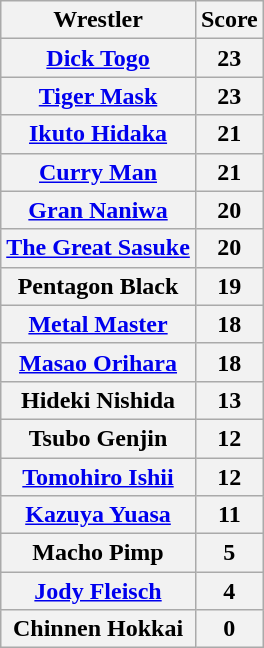<table class="wikitable" style="margin: 1em auto 1em auto">
<tr>
<th>Wrestler</th>
<th>Score</th>
</tr>
<tr>
<th><a href='#'>Dick Togo</a></th>
<th>23</th>
</tr>
<tr>
<th><a href='#'>Tiger Mask</a></th>
<th>23</th>
</tr>
<tr>
<th><a href='#'>Ikuto Hidaka</a></th>
<th>21</th>
</tr>
<tr>
<th><a href='#'>Curry Man</a></th>
<th>21</th>
</tr>
<tr>
<th><a href='#'>Gran Naniwa</a></th>
<th>20</th>
</tr>
<tr>
<th><a href='#'>The Great Sasuke</a></th>
<th>20</th>
</tr>
<tr>
<th>Pentagon Black</th>
<th>19</th>
</tr>
<tr>
<th><a href='#'>Metal Master</a></th>
<th>18</th>
</tr>
<tr>
<th><a href='#'>Masao Orihara</a></th>
<th>18</th>
</tr>
<tr>
<th>Hideki Nishida</th>
<th>13</th>
</tr>
<tr>
<th>Tsubo Genjin</th>
<th>12</th>
</tr>
<tr>
<th><a href='#'>Tomohiro Ishii</a></th>
<th>12</th>
</tr>
<tr>
<th><a href='#'>Kazuya Yuasa</a></th>
<th>11</th>
</tr>
<tr>
<th>Macho Pimp</th>
<th>5</th>
</tr>
<tr>
<th><a href='#'>Jody Fleisch</a></th>
<th>4</th>
</tr>
<tr>
<th>Chinnen Hokkai</th>
<th>0</th>
</tr>
</table>
